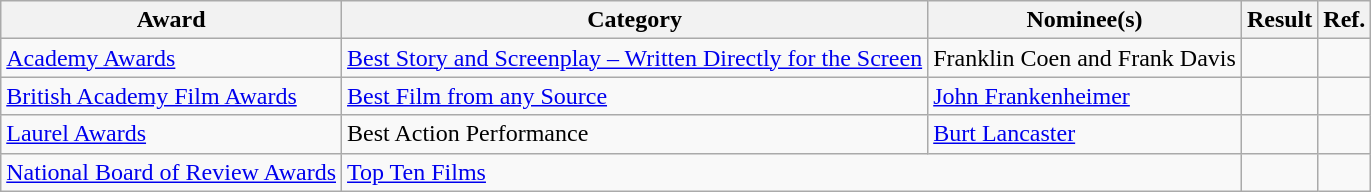<table class="wikitable unsortable">
<tr>
<th>Award</th>
<th>Category</th>
<th>Nominee(s)</th>
<th>Result</th>
<th>Ref.</th>
</tr>
<tr>
<td><a href='#'>Academy Awards</a></td>
<td><a href='#'>Best Story and Screenplay – Written Directly for the Screen</a></td>
<td>Franklin Coen and Frank Davis</td>
<td></td>
<td align="center"></td>
</tr>
<tr>
<td><a href='#'>British Academy Film Awards</a></td>
<td><a href='#'>Best Film from any Source</a></td>
<td><a href='#'>John Frankenheimer</a></td>
<td></td>
<td align="center"></td>
</tr>
<tr>
<td><a href='#'>Laurel Awards</a></td>
<td>Best Action Performance</td>
<td><a href='#'>Burt Lancaster</a></td>
<td></td>
<td align="center"></td>
</tr>
<tr>
<td><a href='#'>National Board of Review Awards</a></td>
<td colspan="2"><a href='#'>Top Ten Films</a></td>
<td></td>
<td align="center"></td>
</tr>
</table>
